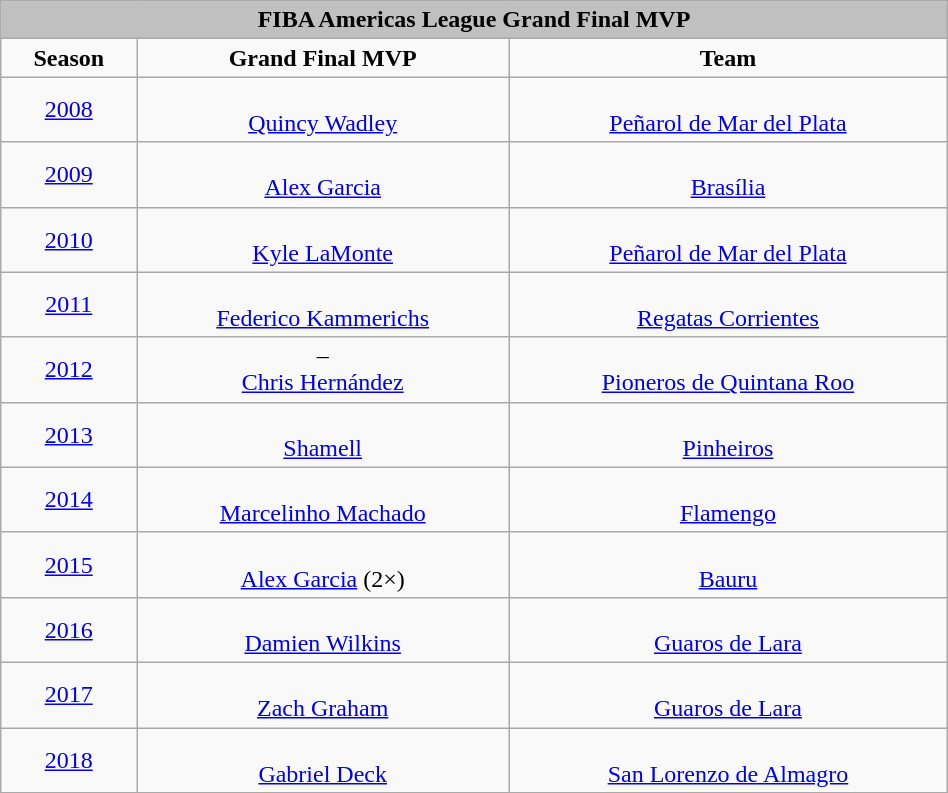<table class="wikitable" style="text-align: center; width: 50%;">
<tr>
<th colspan="12" style="text-align:center;background-color:silver;">FIBA Americas League Grand Final MVP</th>
</tr>
<tr>
<td><strong>Season</strong></td>
<td><strong>Grand Final MVP</strong></td>
<td><strong>Team</strong></td>
</tr>
<tr>
<td><a href='#'>2008</a></td>
<td><br><a href='#'>Quincy Wadley</a></td>
<td><br><a href='#'>Peñarol de Mar del Plata</a></td>
</tr>
<tr>
<td><a href='#'>2009</a></td>
<td><br><a href='#'>Alex Garcia</a></td>
<td><br><a href='#'>Brasília</a></td>
</tr>
<tr>
<td><a href='#'>2010</a></td>
<td><br><a href='#'>Kyle LaMonte</a></td>
<td><br><a href='#'>Peñarol de Mar del Plata</a></td>
</tr>
<tr>
<td><a href='#'>2011</a></td>
<td><br><a href='#'>Federico Kammerichs</a></td>
<td><br><a href='#'>Regatas Corrientes</a></td>
</tr>
<tr>
<td><a href='#'>2012</a></td>
<td>–<br><a href='#'>Chris Hernández</a></td>
<td><br><a href='#'>Pioneros de Quintana Roo</a></td>
</tr>
<tr>
<td><a href='#'>2013</a></td>
<td><br><a href='#'>Shamell</a></td>
<td><br><a href='#'>Pinheiros</a></td>
</tr>
<tr>
<td><a href='#'>2014</a></td>
<td><br><a href='#'>Marcelinho Machado</a></td>
<td><br><a href='#'>Flamengo</a></td>
</tr>
<tr>
<td><a href='#'>2015</a></td>
<td><br><a href='#'>Alex Garcia</a> (2×)</td>
<td><br><a href='#'>Bauru</a></td>
</tr>
<tr>
<td><a href='#'>2016</a></td>
<td><br><a href='#'>Damien Wilkins</a></td>
<td><br><a href='#'>Guaros de Lara</a></td>
</tr>
<tr>
<td><a href='#'>2017</a></td>
<td><br><a href='#'>Zach Graham</a></td>
<td><br><a href='#'>Guaros de Lara</a></td>
</tr>
<tr>
<td><a href='#'>2018</a></td>
<td><br><a href='#'>Gabriel Deck</a></td>
<td><br><a href='#'>San Lorenzo de Almagro</a></td>
</tr>
</table>
